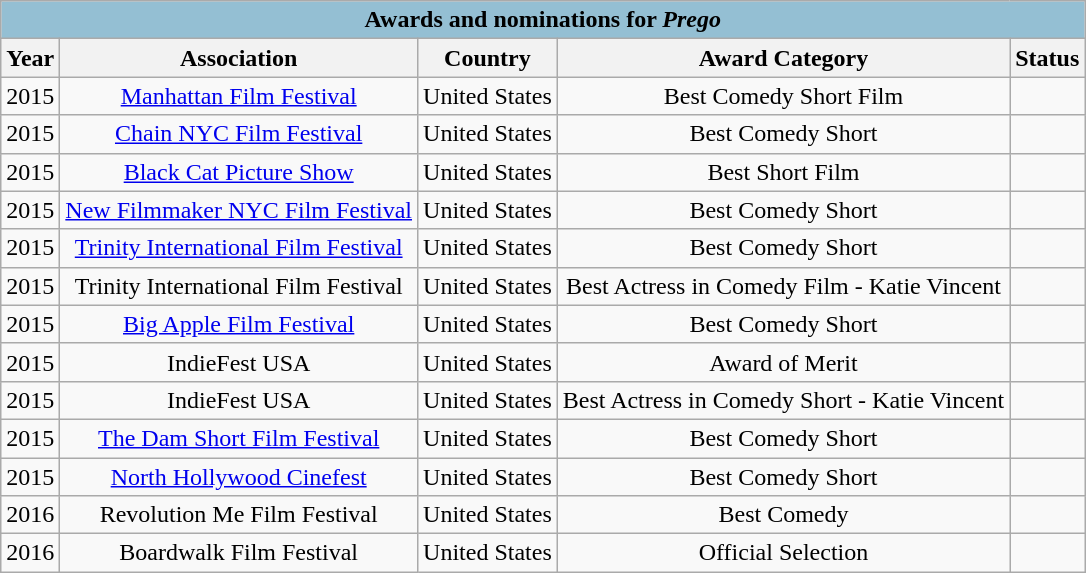<table class="wikitable" style="text-align: center">
<tr style="background:#94bfd3;">
<td colspan="5" style="text-align:center;"><strong>Awards and nominations for <em>Prego<strong><em></td>
</tr>
<tr>
<th>Year</th>
<th>Association</th>
<th>Country</th>
<th>Award Category</th>
<th>Status</th>
</tr>
<tr>
<td>2015</td>
<td><a href='#'>Manhattan Film Festival</a></td>
<td>United States</td>
<td>Best Comedy Short Film</td>
<td></td>
</tr>
<tr>
<td>2015</td>
<td><a href='#'>Chain NYC Film Festival</a></td>
<td>United States</td>
<td>Best Comedy Short</td>
<td></td>
</tr>
<tr>
<td>2015</td>
<td><a href='#'>Black Cat Picture Show</a></td>
<td>United States</td>
<td>Best Short Film</td>
<td></td>
</tr>
<tr>
<td>2015</td>
<td><a href='#'>New Filmmaker NYC Film Festival</a></td>
<td>United States</td>
<td>Best Comedy Short</td>
<td></td>
</tr>
<tr>
<td>2015</td>
<td><a href='#'>Trinity International Film Festival</a></td>
<td>United States</td>
<td>Best Comedy Short</td>
<td></td>
</tr>
<tr>
<td>2015</td>
<td>Trinity International Film Festival</td>
<td>United States</td>
<td>Best Actress in Comedy Film - Katie Vincent</td>
<td></td>
</tr>
<tr>
<td>2015</td>
<td><a href='#'>Big Apple Film Festival</a></td>
<td>United States</td>
<td>Best Comedy Short</td>
<td></td>
</tr>
<tr>
<td>2015</td>
<td>IndieFest USA</td>
<td>United States</td>
<td>Award of Merit</td>
<td></td>
</tr>
<tr>
<td>2015</td>
<td>IndieFest USA</td>
<td>United States</td>
<td>Best Actress in Comedy Short - Katie Vincent</td>
<td></td>
</tr>
<tr>
<td>2015</td>
<td><a href='#'>The Dam Short Film Festival</a></td>
<td>United States</td>
<td>Best Comedy Short</td>
<td></td>
</tr>
<tr>
<td>2015</td>
<td><a href='#'>North Hollywood Cinefest</a></td>
<td>United States</td>
<td>Best Comedy Short</td>
<td></td>
</tr>
<tr>
<td>2016</td>
<td>Revolution Me Film Festival</td>
<td>United States</td>
<td>Best Comedy</td>
<td></td>
</tr>
<tr>
<td>2016</td>
<td>Boardwalk Film Festival</td>
<td>United States</td>
<td>Official Selection</td>
<td></td>
</tr>
</table>
